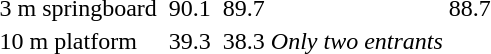<table>
<tr>
<td>3 m springboard</td>
<td></td>
<td>90.1</td>
<td></td>
<td>89.7</td>
<td></td>
<td>88.7</td>
</tr>
<tr>
<td>10 m platform</td>
<td></td>
<td>39.3</td>
<td></td>
<td>38.3</td>
<td><em>Only two entrants</em></td>
<td></td>
</tr>
</table>
